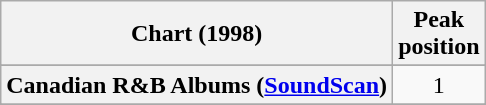<table class="wikitable sortable plainrowheaders" style="text-align:center">
<tr>
<th scope="col">Chart (1998)</th>
<th scope="col">Peak<br>position</th>
</tr>
<tr>
</tr>
<tr>
<th scope="row">Canadian R&B Albums (<a href='#'>SoundScan</a>)</th>
<td>1</td>
</tr>
<tr>
</tr>
<tr>
</tr>
<tr>
</tr>
<tr>
</tr>
<tr>
</tr>
<tr>
</tr>
<tr>
</tr>
<tr>
</tr>
</table>
